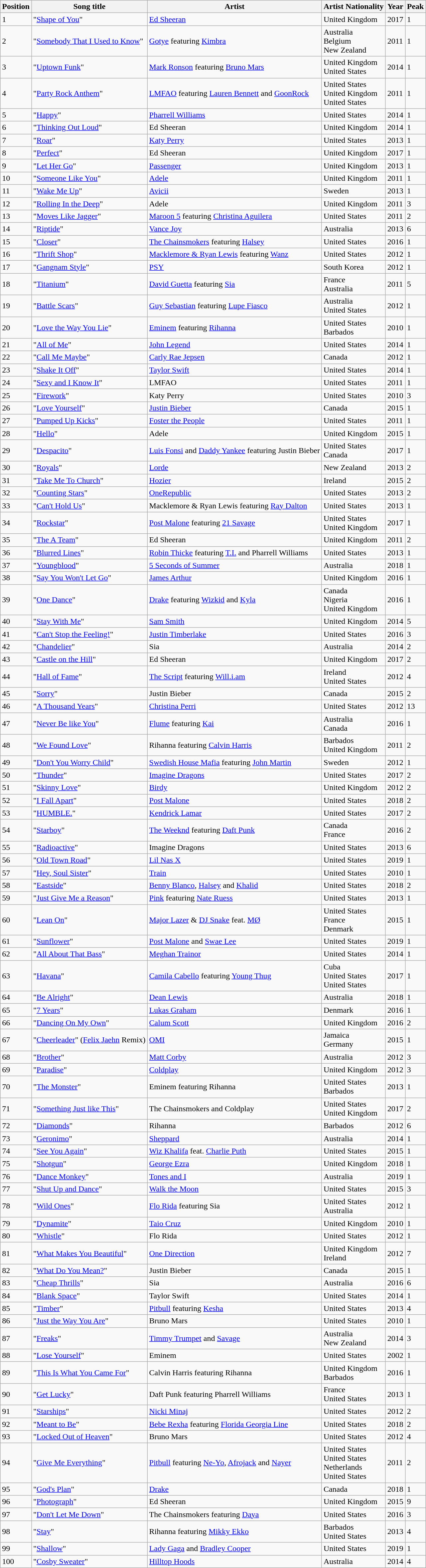<table class="wikitable plainrowheaders sortable">
<tr>
<th>Position</th>
<th>Song title</th>
<th>Artist</th>
<th>Artist Nationality</th>
<th>Year</th>
<th>Peak</th>
</tr>
<tr>
<td>1</td>
<td>"<a href='#'>Shape of You</a>"</td>
<td><a href='#'>Ed Sheeran</a></td>
<td>United Kingdom</td>
<td>2017</td>
<td>1</td>
</tr>
<tr>
<td>2</td>
<td>"<a href='#'>Somebody That I Used to Know</a>"</td>
<td><a href='#'>Gotye</a> featuring <a href='#'>Kimbra</a></td>
<td>Australia<br>Belgium<br>New Zealand</td>
<td>2011</td>
<td>1</td>
</tr>
<tr>
<td>3</td>
<td>"<a href='#'>Uptown Funk</a>"</td>
<td><a href='#'>Mark Ronson</a> featuring <a href='#'>Bruno Mars</a></td>
<td>United Kingdom<br>United States</td>
<td>2014</td>
<td>1</td>
</tr>
<tr>
<td>4</td>
<td>"<a href='#'>Party Rock Anthem</a>"</td>
<td><a href='#'>LMFAO</a> featuring <a href='#'>Lauren Bennett</a> and <a href='#'>GoonRock</a></td>
<td>United States<br>United Kingdom<br>United States</td>
<td>2011</td>
<td>1</td>
</tr>
<tr>
<td>5</td>
<td>"<a href='#'>Happy</a>"</td>
<td><a href='#'>Pharrell Williams</a></td>
<td>United States</td>
<td>2014</td>
<td>1</td>
</tr>
<tr>
<td>6</td>
<td>"<a href='#'>Thinking Out Loud</a>"</td>
<td>Ed Sheeran</td>
<td>United Kingdom</td>
<td>2014</td>
<td>1</td>
</tr>
<tr>
<td>7</td>
<td>"<a href='#'>Roar</a>"</td>
<td><a href='#'>Katy Perry</a></td>
<td>United States</td>
<td>2013</td>
<td>1</td>
</tr>
<tr>
<td>8</td>
<td>"<a href='#'>Perfect</a>"</td>
<td>Ed Sheeran</td>
<td>United Kingdom</td>
<td>2017</td>
<td>1</td>
</tr>
<tr>
<td>9</td>
<td>"<a href='#'>Let Her Go</a>"</td>
<td><a href='#'>Passenger</a></td>
<td>United Kingdom</td>
<td>2013</td>
<td>1</td>
</tr>
<tr>
<td>10</td>
<td>"<a href='#'>Someone Like You</a>"</td>
<td><a href='#'>Adele</a></td>
<td>United Kingdom</td>
<td>2011</td>
<td>1</td>
</tr>
<tr>
<td>11</td>
<td>"<a href='#'>Wake Me Up</a>"</td>
<td><a href='#'>Avicii</a></td>
<td>Sweden</td>
<td>2013</td>
<td>1</td>
</tr>
<tr>
<td>12</td>
<td>"<a href='#'>Rolling In the Deep</a>"</td>
<td>Adele</td>
<td>United Kingdom</td>
<td>2011</td>
<td>3</td>
</tr>
<tr>
<td>13</td>
<td>"<a href='#'>Moves Like Jagger</a>"</td>
<td><a href='#'>Maroon 5</a> featuring <a href='#'>Christina Aguilera</a></td>
<td>United States</td>
<td>2011</td>
<td>2</td>
</tr>
<tr>
<td>14</td>
<td>"<a href='#'>Riptide</a>"</td>
<td><a href='#'>Vance Joy</a></td>
<td>Australia</td>
<td>2013</td>
<td>6</td>
</tr>
<tr>
<td>15</td>
<td>"<a href='#'>Closer</a>"</td>
<td><a href='#'>The Chainsmokers</a> featuring <a href='#'>Halsey</a></td>
<td>United States</td>
<td>2016</td>
<td>1</td>
</tr>
<tr>
<td>16</td>
<td>"<a href='#'>Thrift Shop</a>"</td>
<td><a href='#'>Macklemore & Ryan Lewis</a> featuring <a href='#'>Wanz</a></td>
<td>United States</td>
<td>2012</td>
<td>1</td>
</tr>
<tr>
<td>17</td>
<td>"<a href='#'>Gangnam Style</a>"</td>
<td><a href='#'>PSY</a></td>
<td>South Korea</td>
<td>2012</td>
<td>1</td>
</tr>
<tr>
<td>18</td>
<td>"<a href='#'>Titanium</a>"</td>
<td><a href='#'>David Guetta</a> featuring <a href='#'>Sia</a></td>
<td>France<br>Australia</td>
<td>2011</td>
<td>5</td>
</tr>
<tr>
<td>19</td>
<td>"<a href='#'>Battle Scars</a>"</td>
<td><a href='#'>Guy Sebastian</a> featuring <a href='#'>Lupe Fiasco</a></td>
<td>Australia<br>United States</td>
<td>2012</td>
<td>1</td>
</tr>
<tr>
<td>20</td>
<td>"<a href='#'>Love the Way You Lie</a>"</td>
<td><a href='#'>Eminem</a> featuring <a href='#'>Rihanna</a></td>
<td>United States<br>Barbados</td>
<td>2010</td>
<td>1</td>
</tr>
<tr>
<td>21</td>
<td>"<a href='#'>All of Me</a>"</td>
<td><a href='#'>John Legend</a></td>
<td>United States</td>
<td>2014</td>
<td>1</td>
</tr>
<tr>
<td>22</td>
<td>"<a href='#'>Call Me Maybe</a>"</td>
<td><a href='#'>Carly Rae Jepsen</a></td>
<td>Canada</td>
<td>2012</td>
<td>1</td>
</tr>
<tr>
<td>23</td>
<td>"<a href='#'>Shake It Off</a>"</td>
<td><a href='#'>Taylor Swift</a></td>
<td>United States</td>
<td>2014</td>
<td>1</td>
</tr>
<tr>
<td>24</td>
<td>"<a href='#'>Sexy and I Know It</a>"</td>
<td>LMFAO</td>
<td>United States</td>
<td>2011</td>
<td>1</td>
</tr>
<tr>
<td>25</td>
<td>"<a href='#'>Firework</a>"</td>
<td>Katy Perry</td>
<td>United States</td>
<td>2010</td>
<td>3</td>
</tr>
<tr>
<td>26</td>
<td>"<a href='#'>Love Yourself</a>"</td>
<td><a href='#'>Justin Bieber</a></td>
<td>Canada</td>
<td>2015</td>
<td>1</td>
</tr>
<tr>
<td>27</td>
<td>"<a href='#'>Pumped Up Kicks</a>"</td>
<td><a href='#'>Foster the People</a></td>
<td>United States</td>
<td>2011</td>
<td>1</td>
</tr>
<tr>
<td>28</td>
<td>"<a href='#'>Hello</a>"</td>
<td>Adele</td>
<td>United Kingdom</td>
<td>2015</td>
<td>1</td>
</tr>
<tr>
<td>29</td>
<td>"<a href='#'>Despacito</a>"</td>
<td><a href='#'>Luis Fonsi</a> and <a href='#'>Daddy Yankee</a> featuring Justin Bieber</td>
<td>United States<br>Canada</td>
<td>2017</td>
<td>1</td>
</tr>
<tr>
<td>30</td>
<td>"<a href='#'>Royals</a>"</td>
<td><a href='#'>Lorde</a></td>
<td>New Zealand</td>
<td>2013</td>
<td>2</td>
</tr>
<tr>
<td>31</td>
<td>"<a href='#'>Take Me To Church</a>"</td>
<td><a href='#'>Hozier</a></td>
<td>Ireland</td>
<td>2015</td>
<td>2</td>
</tr>
<tr>
<td>32</td>
<td>"<a href='#'>Counting Stars</a>"</td>
<td><a href='#'>OneRepublic</a></td>
<td>United States</td>
<td>2013</td>
<td>2</td>
</tr>
<tr>
<td>33</td>
<td>"<a href='#'>Can't Hold Us</a>"</td>
<td>Macklemore & Ryan Lewis featuring <a href='#'>Ray Dalton</a></td>
<td>United States</td>
<td>2013</td>
<td>1</td>
</tr>
<tr>
<td>34</td>
<td>"<a href='#'>Rockstar</a>"</td>
<td><a href='#'>Post Malone</a> featuring <a href='#'>21 Savage</a></td>
<td>United States<br>United Kingdom</td>
<td>2017</td>
<td>1</td>
</tr>
<tr>
<td>35</td>
<td>"<a href='#'>The A Team</a>"</td>
<td>Ed Sheeran</td>
<td>United Kingdom</td>
<td>2011</td>
<td>2</td>
</tr>
<tr>
<td>36</td>
<td>"<a href='#'>Blurred Lines</a>"</td>
<td><a href='#'>Robin Thicke</a> featuring <a href='#'>T.I.</a> and Pharrell Williams</td>
<td>United States</td>
<td>2013</td>
<td>1</td>
</tr>
<tr>
<td>37</td>
<td>"<a href='#'>Youngblood</a>"</td>
<td><a href='#'>5 Seconds of Summer</a></td>
<td>Australia</td>
<td>2018</td>
<td>1</td>
</tr>
<tr>
<td>38</td>
<td>"<a href='#'>Say You Won't Let Go</a>"</td>
<td><a href='#'>James Arthur</a></td>
<td>United Kingdom</td>
<td>2016</td>
<td>1</td>
</tr>
<tr>
<td>39</td>
<td>"<a href='#'>One Dance</a>"</td>
<td><a href='#'>Drake</a> featuring <a href='#'>Wizkid</a> and <a href='#'>Kyla</a></td>
<td>Canada<br>Nigeria<br>United Kingdom</td>
<td>2016</td>
<td>1</td>
</tr>
<tr>
<td>40</td>
<td>"<a href='#'>Stay With Me</a>"</td>
<td><a href='#'>Sam Smith</a></td>
<td>United Kingdom</td>
<td>2014</td>
<td>5</td>
</tr>
<tr>
<td>41</td>
<td>"<a href='#'>Can't Stop the Feeling!</a>"</td>
<td><a href='#'>Justin Timberlake</a></td>
<td>United States</td>
<td>2016</td>
<td>3</td>
</tr>
<tr>
<td>42</td>
<td>"<a href='#'>Chandelier</a>"</td>
<td>Sia</td>
<td>Australia</td>
<td>2014</td>
<td>2</td>
</tr>
<tr>
<td>43</td>
<td>"<a href='#'>Castle on the Hill</a>"</td>
<td>Ed Sheeran</td>
<td>United Kingdom</td>
<td>2017</td>
<td>2</td>
</tr>
<tr>
<td>44</td>
<td>"<a href='#'>Hall of Fame</a>"</td>
<td><a href='#'>The Script</a> featuring <a href='#'>Will.i.am</a></td>
<td>Ireland<br>United States</td>
<td>2012</td>
<td>4</td>
</tr>
<tr>
<td>45</td>
<td>"<a href='#'>Sorry</a>"</td>
<td>Justin Bieber</td>
<td>Canada</td>
<td>2015</td>
<td>2</td>
</tr>
<tr>
<td>46</td>
<td>"<a href='#'>A Thousand Years</a>"</td>
<td><a href='#'>Christina Perri</a></td>
<td>United States</td>
<td>2012</td>
<td>13</td>
</tr>
<tr>
<td>47</td>
<td>"<a href='#'>Never Be like You</a>"</td>
<td><a href='#'>Flume</a> featuring <a href='#'>Kai</a></td>
<td>Australia<br>Canada</td>
<td>2016</td>
<td>1</td>
</tr>
<tr>
<td>48</td>
<td>"<a href='#'>We Found Love</a>"</td>
<td>Rihanna featuring <a href='#'>Calvin Harris</a></td>
<td>Barbados<br>United Kingdom</td>
<td>2011</td>
<td>2</td>
</tr>
<tr>
<td>49</td>
<td>"<a href='#'>Don't You Worry Child</a>"</td>
<td><a href='#'>Swedish House Mafia</a> featuring <a href='#'>John Martin</a></td>
<td>Sweden</td>
<td>2012</td>
<td>1</td>
</tr>
<tr>
<td>50</td>
<td>"<a href='#'>Thunder</a>"</td>
<td><a href='#'>Imagine Dragons</a></td>
<td>United States</td>
<td>2017</td>
<td>2</td>
</tr>
<tr>
<td>51</td>
<td>"<a href='#'>Skinny Love</a>"</td>
<td><a href='#'>Birdy</a></td>
<td>United Kingdom</td>
<td>2012</td>
<td>2</td>
</tr>
<tr>
<td>52</td>
<td>"<a href='#'>I Fall Apart</a>"</td>
<td><a href='#'>Post Malone</a></td>
<td>United States</td>
<td>2018</td>
<td>2</td>
</tr>
<tr>
<td>53</td>
<td>"<a href='#'>HUMBLE.</a>"</td>
<td><a href='#'>Kendrick Lamar</a></td>
<td>United States</td>
<td>2017</td>
<td>2</td>
</tr>
<tr>
<td>54</td>
<td>"<a href='#'>Starboy</a>"</td>
<td><a href='#'>The Weeknd</a> featuring <a href='#'>Daft Punk</a></td>
<td>Canada<br>France</td>
<td>2016</td>
<td>2</td>
</tr>
<tr>
<td>55</td>
<td>"<a href='#'>Radioactive</a>"</td>
<td>Imagine Dragons</td>
<td>United States</td>
<td>2013</td>
<td>6</td>
</tr>
<tr>
<td>56</td>
<td>"<a href='#'>Old Town Road</a>"</td>
<td><a href='#'>Lil Nas X</a></td>
<td>United States</td>
<td>2019</td>
<td>1</td>
</tr>
<tr>
<td>57</td>
<td>"<a href='#'>Hey, Soul Sister</a>"</td>
<td><a href='#'>Train</a></td>
<td>United States</td>
<td>2010</td>
<td>1</td>
</tr>
<tr>
<td>58</td>
<td>"<a href='#'>Eastside</a>"</td>
<td><a href='#'>Benny Blanco</a>, <a href='#'>Halsey</a> and <a href='#'>Khalid</a></td>
<td>United States</td>
<td>2018</td>
<td>2</td>
</tr>
<tr>
<td>59</td>
<td>"<a href='#'>Just Give Me a Reason</a>"</td>
<td><a href='#'>Pink</a> featuring <a href='#'>Nate Ruess</a></td>
<td>United States</td>
<td>2013</td>
<td>1</td>
</tr>
<tr>
<td>60</td>
<td>"<a href='#'>Lean On</a>"</td>
<td><a href='#'>Major Lazer</a> & <a href='#'>DJ Snake</a> feat. <a href='#'>MØ</a></td>
<td>United States<br>France<br>Denmark</td>
<td>2015</td>
<td>1</td>
</tr>
<tr>
<td>61</td>
<td>"<a href='#'>Sunflower</a>"</td>
<td><a href='#'>Post Malone</a> and <a href='#'>Swae Lee</a></td>
<td>United States</td>
<td>2019</td>
<td>1</td>
</tr>
<tr>
<td>62</td>
<td>"<a href='#'>All About That Bass</a>"</td>
<td><a href='#'>Meghan Trainor</a></td>
<td>United States</td>
<td>2014</td>
<td>1</td>
</tr>
<tr>
<td>63</td>
<td>"<a href='#'>Havana</a>"</td>
<td><a href='#'>Camila Cabello</a> featuring <a href='#'>Young Thug</a></td>
<td>Cuba<br>United States<br>United States</td>
<td>2017</td>
<td>1</td>
</tr>
<tr>
<td>64</td>
<td>"<a href='#'>Be Alright</a>"</td>
<td><a href='#'>Dean Lewis</a></td>
<td>Australia</td>
<td>2018</td>
<td>1</td>
</tr>
<tr>
<td>65</td>
<td>"<a href='#'>7 Years</a>"</td>
<td><a href='#'>Lukas Graham</a></td>
<td>Denmark</td>
<td>2016</td>
<td>1</td>
</tr>
<tr>
<td>66</td>
<td>"<a href='#'>Dancing On My Own</a>"</td>
<td><a href='#'>Calum Scott</a></td>
<td>United Kingdom</td>
<td>2016</td>
<td>2</td>
</tr>
<tr>
<td>67</td>
<td>"<a href='#'>Cheerleader</a>" (<a href='#'>Felix Jaehn</a> Remix)</td>
<td><a href='#'>OMI</a></td>
<td>Jamaica<br>Germany</td>
<td>2015</td>
<td>1</td>
</tr>
<tr>
<td>68</td>
<td>"<a href='#'>Brother</a>"</td>
<td><a href='#'>Matt Corby</a></td>
<td>Australia</td>
<td>2012</td>
<td>3</td>
</tr>
<tr>
<td>69</td>
<td>"<a href='#'>Paradise</a>"</td>
<td><a href='#'>Coldplay</a></td>
<td>United Kingdom</td>
<td>2012</td>
<td>3</td>
</tr>
<tr>
<td>70</td>
<td>"<a href='#'>The Monster</a>"</td>
<td>Eminem featuring Rihanna</td>
<td>United States<br>Barbados</td>
<td>2013</td>
<td>1</td>
</tr>
<tr>
<td>71</td>
<td>"<a href='#'>Something Just like This</a>"</td>
<td>The Chainsmokers and Coldplay</td>
<td>United States<br>United Kingdom</td>
<td>2017</td>
<td>2</td>
</tr>
<tr>
<td>72</td>
<td>"<a href='#'>Diamonds</a>"</td>
<td>Rihanna</td>
<td>Barbados</td>
<td>2012</td>
<td>6</td>
</tr>
<tr>
<td>73</td>
<td>"<a href='#'>Geronimo</a>"</td>
<td><a href='#'>Sheppard</a></td>
<td>Australia</td>
<td>2014</td>
<td>1</td>
</tr>
<tr>
<td>74</td>
<td>"<a href='#'>See You Again</a>"</td>
<td><a href='#'>Wiz Khalifa</a> feat. <a href='#'>Charlie Puth</a></td>
<td>United States</td>
<td>2015</td>
<td>1</td>
</tr>
<tr>
<td>75</td>
<td>"<a href='#'>Shotgun</a>"</td>
<td><a href='#'>George Ezra</a></td>
<td>United Kingdom</td>
<td>2018</td>
<td>1</td>
</tr>
<tr>
<td>76</td>
<td>"<a href='#'>Dance Monkey</a>"</td>
<td><a href='#'>Tones and I</a></td>
<td>Australia</td>
<td>2019</td>
<td>1</td>
</tr>
<tr>
<td>77</td>
<td>"<a href='#'>Shut Up and Dance</a>"</td>
<td><a href='#'>Walk the Moon</a></td>
<td>United States</td>
<td>2015</td>
<td>3</td>
</tr>
<tr>
<td>78</td>
<td>"<a href='#'>Wild Ones</a>"</td>
<td><a href='#'>Flo Rida</a> featuring Sia</td>
<td>United States<br>Australia</td>
<td>2012</td>
<td>1</td>
</tr>
<tr>
<td>79</td>
<td>"<a href='#'>Dynamite</a>"</td>
<td><a href='#'>Taio Cruz</a></td>
<td>United Kingdom</td>
<td>2010</td>
<td>1</td>
</tr>
<tr>
<td>80</td>
<td>"<a href='#'>Whistle</a>"</td>
<td>Flo Rida</td>
<td>United States</td>
<td>2012</td>
<td>1</td>
</tr>
<tr>
<td>81</td>
<td>"<a href='#'>What Makes You Beautiful</a>"</td>
<td><a href='#'>One Direction</a></td>
<td>United Kingdom<br>Ireland</td>
<td>2012</td>
<td>7</td>
</tr>
<tr>
<td>82</td>
<td>"<a href='#'>What Do You Mean?</a>"</td>
<td>Justin Bieber</td>
<td>Canada</td>
<td>2015</td>
<td>1</td>
</tr>
<tr>
<td>83</td>
<td>"<a href='#'>Cheap Thrills</a>"</td>
<td>Sia</td>
<td>Australia</td>
<td>2016</td>
<td>6</td>
</tr>
<tr>
<td>84</td>
<td>"<a href='#'>Blank Space</a>"</td>
<td>Taylor Swift</td>
<td>United States</td>
<td>2014</td>
<td>1</td>
</tr>
<tr>
<td>85</td>
<td>"<a href='#'>Timber</a>"</td>
<td><a href='#'>Pitbull</a> featuring <a href='#'>Kesha</a></td>
<td>United States</td>
<td>2013</td>
<td>4</td>
</tr>
<tr>
<td>86</td>
<td>"<a href='#'>Just the Way You Are</a>"</td>
<td>Bruno Mars</td>
<td>United States</td>
<td>2010</td>
<td>1</td>
</tr>
<tr>
<td>87</td>
<td>"<a href='#'>Freaks</a>"</td>
<td><a href='#'>Timmy Trumpet</a> and <a href='#'>Savage</a></td>
<td>Australia<br>New Zealand</td>
<td>2014</td>
<td>3</td>
</tr>
<tr>
<td>88</td>
<td>"<a href='#'>Lose Yourself</a>"</td>
<td>Eminem</td>
<td>United States</td>
<td>2002</td>
<td>1</td>
</tr>
<tr>
<td>89</td>
<td>"<a href='#'>This Is What You Came For</a>"</td>
<td>Calvin Harris featuring Rihanna</td>
<td>United Kingdom<br>Barbados</td>
<td>2016</td>
<td>1</td>
</tr>
<tr>
<td>90</td>
<td>"<a href='#'>Get Lucky</a>"</td>
<td>Daft Punk featuring Pharrell Williams</td>
<td>France<br>United States</td>
<td>2013</td>
<td>1</td>
</tr>
<tr>
<td>91</td>
<td>"<a href='#'>Starships</a>"</td>
<td><a href='#'>Nicki Minaj</a></td>
<td>United States</td>
<td>2012</td>
<td>2</td>
</tr>
<tr>
<td>92</td>
<td>"<a href='#'>Meant to Be</a>"</td>
<td><a href='#'>Bebe Rexha</a> featuring <a href='#'>Florida Georgia Line</a></td>
<td>United States</td>
<td>2018</td>
<td>2</td>
</tr>
<tr>
<td>93</td>
<td>"<a href='#'>Locked Out of Heaven</a>"</td>
<td>Bruno Mars</td>
<td>United States</td>
<td>2012</td>
<td>4</td>
</tr>
<tr>
<td>94</td>
<td>"<a href='#'>Give Me Everything</a>"</td>
<td><a href='#'>Pitbull</a> featuring <a href='#'>Ne-Yo</a>, <a href='#'>Afrojack</a> and <a href='#'>Nayer</a></td>
<td>United States<br>United States<br>Netherlands<br>United States</td>
<td>2011</td>
<td>2</td>
</tr>
<tr>
<td>95</td>
<td>"<a href='#'>God's Plan</a>"</td>
<td><a href='#'>Drake</a></td>
<td>Canada</td>
<td>2018</td>
<td>1</td>
</tr>
<tr>
<td>96</td>
<td>"<a href='#'>Photograph</a>"</td>
<td>Ed Sheeran</td>
<td>United Kingdom</td>
<td>2015</td>
<td>9</td>
</tr>
<tr>
<td>97</td>
<td>"<a href='#'>Don't Let Me Down</a>"</td>
<td>The Chainsmokers featuring <a href='#'>Daya</a></td>
<td>United States</td>
<td>2016</td>
<td>3</td>
</tr>
<tr>
<td>98</td>
<td>"<a href='#'>Stay</a>"</td>
<td>Rihanna featuring <a href='#'>Mikky Ekko</a></td>
<td>Barbados<br>United States</td>
<td>2013</td>
<td>4</td>
</tr>
<tr>
<td>99</td>
<td>"<a href='#'>Shallow</a>"</td>
<td><a href='#'>Lady Gaga</a> and <a href='#'>Bradley Cooper</a></td>
<td>United States</td>
<td>2019</td>
<td>1</td>
</tr>
<tr>
<td>100</td>
<td>"<a href='#'>Cosby Sweater</a>"</td>
<td><a href='#'>Hilltop Hoods</a></td>
<td>Australia</td>
<td>2014</td>
<td>4</td>
</tr>
</table>
